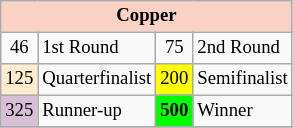<table class="wikitable" style="font-size:78%;">
<tr>
<th colspan=4 style="background:#f9d2c4;">Copper</th>
</tr>
<tr>
<td align="center">46</td>
<td>1st Round</td>
<td align="center">75</td>
<td>2nd Round</td>
</tr>
<tr>
<td align="center" style="background:#ffebcd;">125</td>
<td>Quarterfinalist</td>
<td align="center" style="background:#ffff00;">200</td>
<td>Semifinalist</td>
</tr>
<tr>
<td align="center" style="background:#D8BFD8;">325</td>
<td>Runner-up</td>
<td align="center" style="background:#00ff00;font-weight:bold;">500</td>
<td>Winner</td>
</tr>
<tr>
</tr>
</table>
